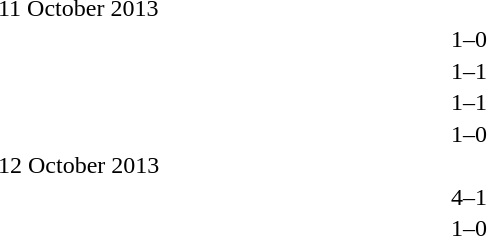<table style="width:50%;" cellspacing="1">
<tr>
<th width=25%></th>
<th width=10%></th>
<th width=25%></th>
</tr>
<tr>
<td>11 October 2013</td>
</tr>
<tr>
<td align=right></td>
<td align=center>1–0</td>
<td></td>
</tr>
<tr>
<td align=right></td>
<td align=center>1–1</td>
<td></td>
</tr>
<tr>
<td align=right></td>
<td align=center>1–1</td>
<td></td>
</tr>
<tr>
<td align=right></td>
<td align=center>1–0</td>
<td></td>
</tr>
<tr>
<td>12 October 2013</td>
</tr>
<tr>
<td align=right></td>
<td align=center>4–1</td>
<td></td>
</tr>
<tr>
<td align=right></td>
<td align=center>1–0</td>
<td></td>
</tr>
</table>
